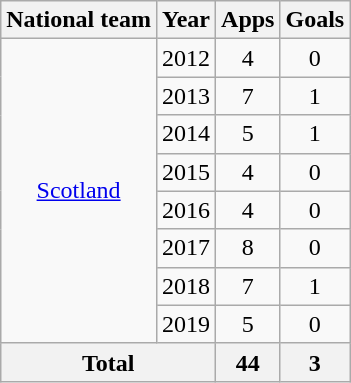<table class="wikitable" style="text-align:center">
<tr>
<th>National team</th>
<th>Year</th>
<th>Apps</th>
<th>Goals</th>
</tr>
<tr>
<td rowspan="8"><a href='#'>Scotland</a></td>
<td>2012</td>
<td>4</td>
<td>0</td>
</tr>
<tr>
<td>2013</td>
<td>7</td>
<td>1</td>
</tr>
<tr>
<td>2014</td>
<td>5</td>
<td>1</td>
</tr>
<tr>
<td>2015</td>
<td>4</td>
<td>0</td>
</tr>
<tr>
<td>2016</td>
<td>4</td>
<td>0</td>
</tr>
<tr>
<td>2017</td>
<td>8</td>
<td>0</td>
</tr>
<tr>
<td>2018</td>
<td>7</td>
<td>1</td>
</tr>
<tr>
<td>2019</td>
<td>5</td>
<td>0</td>
</tr>
<tr>
<th colspan="2">Total</th>
<th>44</th>
<th>3</th>
</tr>
</table>
